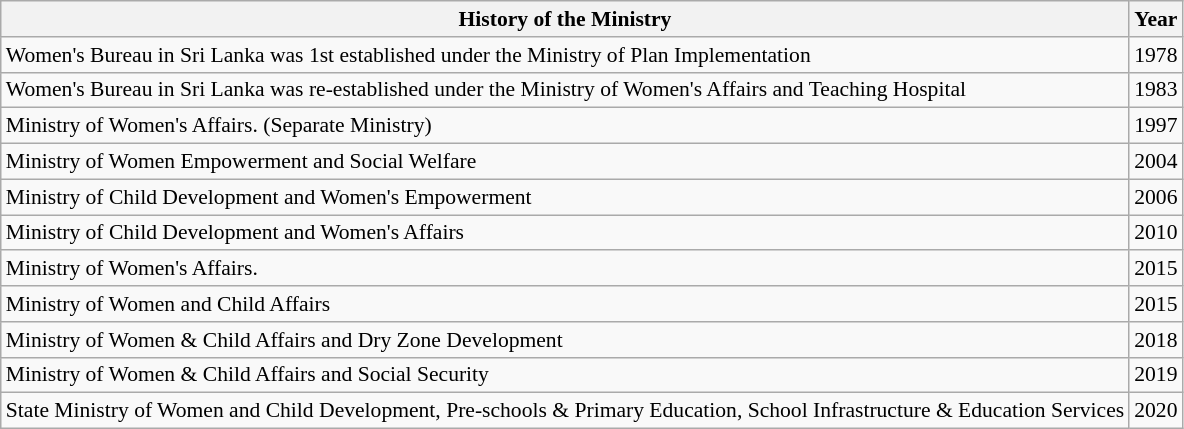<table class="wikitable" style="font-size:90%; text-align:left;">
<tr>
<th>History of the Ministry</th>
<th>Year</th>
</tr>
<tr>
<td>Women's Bureau in Sri Lanka was 1st established under the Ministry of Plan Implementation</td>
<td>1978</td>
</tr>
<tr>
<td>Women's Bureau in Sri Lanka was re-established under the Ministry of Women's Affairs and Teaching Hospital</td>
<td>1983</td>
</tr>
<tr>
<td>Ministry of Women's Affairs. (Separate Ministry)</td>
<td>1997</td>
</tr>
<tr>
<td>Ministry of Women Empowerment and Social Welfare</td>
<td>2004</td>
</tr>
<tr>
<td>Ministry of Child Development and Women's Empowerment</td>
<td>2006</td>
</tr>
<tr>
<td>Ministry of Child Development and Women's Affairs</td>
<td>2010</td>
</tr>
<tr>
<td>Ministry of Women's Affairs.</td>
<td>2015</td>
</tr>
<tr>
<td>Ministry of Women and Child Affairs</td>
<td>2015</td>
</tr>
<tr>
<td>Ministry of Women & Child Affairs and Dry Zone Development</td>
<td>2018</td>
</tr>
<tr>
<td>Ministry of Women & Child Affairs and Social Security</td>
<td>2019</td>
</tr>
<tr>
<td>State Ministry of Women and Child Development, Pre-schools & Primary Education, School Infrastructure & Education Services</td>
<td>2020</td>
</tr>
</table>
